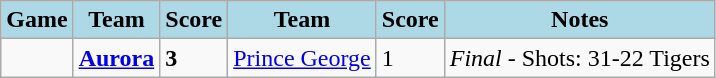<table class="wikitable">
<tr>
<th style="background:lightblue;">Game</th>
<th style="background:lightblue;">Team</th>
<th style="background:lightblue;">Score</th>
<th style="background:lightblue;">Team</th>
<th style="background:lightblue;">Score</th>
<th style="background:lightblue;">Notes</th>
</tr>
<tr bgcolor=>
<td></td>
<td><strong><a href='#'>Aurora</a></strong></td>
<td><strong>3</strong></td>
<td><a href='#'>Prince George</a></td>
<td>1</td>
<td><em>Final</em> - Shots: 31-22 Tigers</td>
</tr>
</table>
